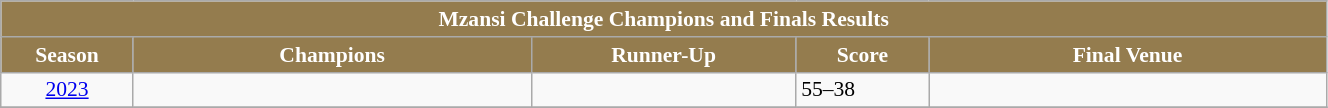<table class="wikitable" style="text-align:left; font-size:90%; width:70%;">
<tr>
<td colspan=5 align=center ! style="background: #947C4E; color:#FFFFFF"><strong>Mzansi Challenge Champions and Finals Results</strong></td>
</tr>
<tr>
<th style="background: #947C4E; color:#FFFFFF" width="10%">Season</th>
<th style="background: #947C4E; color:#FFFFFF" width="30%">Champions</th>
<th style="background: #947C4E; color:#FFFFFF" width="20%">Runner-Up</th>
<th style="background: #947C4E; color:#FFFFFF" width="10%">Score</th>
<th style="background: #947C4E; color:#FFFFFF" width="30%">Final Venue</th>
</tr>
<tr>
<td style="text-align:center"><a href='#'>2023</a></td>
<td></td>
<td></td>
<td>55–38</td>
<td></td>
</tr>
<tr>
</tr>
</table>
